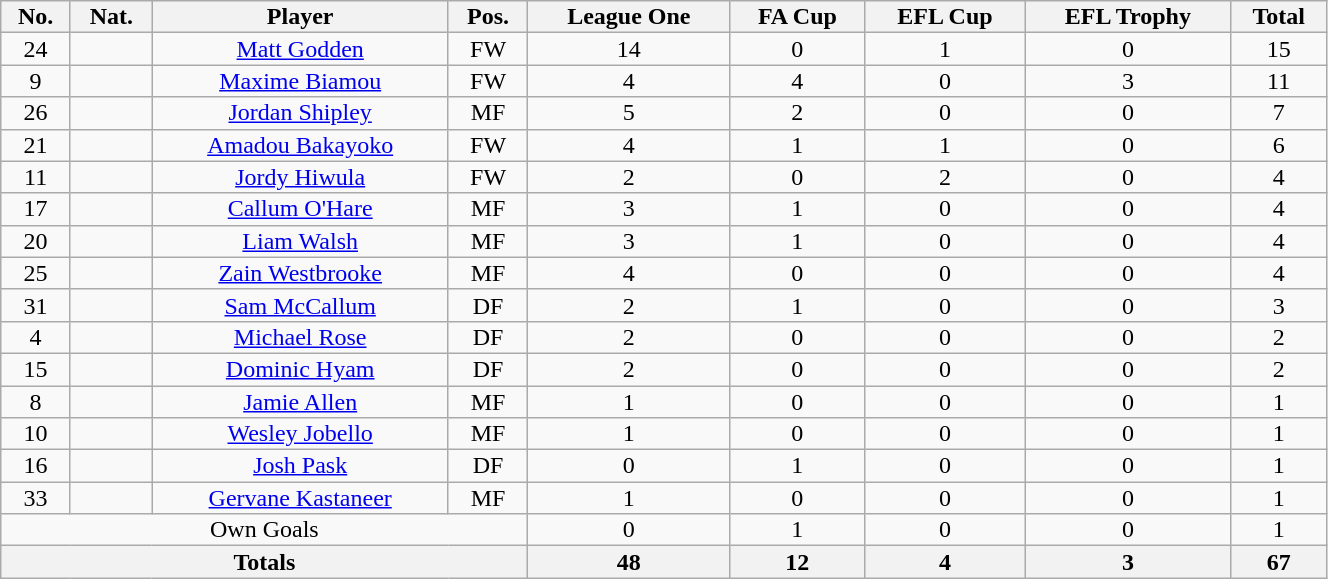<table class="wikitable sortable alternance" style="font-size:100%; text-align:center; line-height:14px; width:70%;">
<tr>
<th>No.</th>
<th>Nat.</th>
<th>Player</th>
<th>Pos.</th>
<th>League One</th>
<th>FA Cup</th>
<th>EFL Cup</th>
<th>EFL Trophy</th>
<th>Total</th>
</tr>
<tr>
<td>24</td>
<td></td>
<td><a href='#'>Matt Godden</a></td>
<td>FW</td>
<td>14</td>
<td>0</td>
<td>1</td>
<td>0</td>
<td>15</td>
</tr>
<tr>
<td>9</td>
<td></td>
<td><a href='#'>Maxime Biamou</a></td>
<td>FW</td>
<td>4</td>
<td>4</td>
<td>0</td>
<td>3</td>
<td>11</td>
</tr>
<tr>
<td>26</td>
<td></td>
<td><a href='#'>Jordan Shipley</a></td>
<td>MF</td>
<td>5</td>
<td>2</td>
<td>0</td>
<td>0</td>
<td>7</td>
</tr>
<tr>
<td>21</td>
<td></td>
<td><a href='#'>Amadou Bakayoko</a></td>
<td>FW</td>
<td>4</td>
<td>1</td>
<td>1</td>
<td>0</td>
<td>6</td>
</tr>
<tr>
<td>11</td>
<td></td>
<td><a href='#'>Jordy Hiwula</a></td>
<td>FW</td>
<td>2</td>
<td>0</td>
<td>2</td>
<td>0</td>
<td>4</td>
</tr>
<tr>
<td>17</td>
<td></td>
<td><a href='#'>Callum O'Hare</a></td>
<td>MF</td>
<td>3</td>
<td>1</td>
<td>0</td>
<td>0</td>
<td>4</td>
</tr>
<tr>
<td>20</td>
<td></td>
<td><a href='#'>Liam Walsh</a></td>
<td>MF</td>
<td>3</td>
<td>1</td>
<td>0</td>
<td>0</td>
<td>4</td>
</tr>
<tr>
<td>25</td>
<td></td>
<td><a href='#'>Zain Westbrooke</a></td>
<td>MF</td>
<td>4</td>
<td>0</td>
<td>0</td>
<td>0</td>
<td>4</td>
</tr>
<tr>
<td>31</td>
<td></td>
<td><a href='#'>Sam McCallum</a></td>
<td>DF</td>
<td>2</td>
<td>1</td>
<td>0</td>
<td>0</td>
<td>3</td>
</tr>
<tr>
<td>4</td>
<td></td>
<td><a href='#'>Michael Rose</a></td>
<td>DF</td>
<td>2</td>
<td>0</td>
<td>0</td>
<td>0</td>
<td>2</td>
</tr>
<tr>
<td>15</td>
<td></td>
<td><a href='#'>Dominic Hyam</a></td>
<td>DF</td>
<td>2</td>
<td>0</td>
<td>0</td>
<td>0</td>
<td>2</td>
</tr>
<tr>
<td>8</td>
<td></td>
<td><a href='#'>Jamie Allen</a></td>
<td>MF</td>
<td>1</td>
<td>0</td>
<td>0</td>
<td>0</td>
<td>1</td>
</tr>
<tr>
<td>10</td>
<td></td>
<td><a href='#'>Wesley Jobello</a></td>
<td>MF</td>
<td>1</td>
<td>0</td>
<td>0</td>
<td>0</td>
<td>1</td>
</tr>
<tr>
<td>16</td>
<td></td>
<td><a href='#'>Josh Pask</a></td>
<td>DF</td>
<td>0</td>
<td>1</td>
<td>0</td>
<td>0</td>
<td>1</td>
</tr>
<tr>
<td>33</td>
<td></td>
<td><a href='#'>Gervane Kastaneer</a></td>
<td>MF</td>
<td>1</td>
<td>0</td>
<td>0</td>
<td>0</td>
<td>1</td>
</tr>
<tr class="sortbottom">
<td colspan="4">Own Goals</td>
<td>0</td>
<td>1</td>
<td>0</td>
<td>0</td>
<td>1</td>
</tr>
<tr class="sortbottom">
<th colspan="4">Totals</th>
<th>48</th>
<th>12</th>
<th>4</th>
<th>3</th>
<th>67</th>
</tr>
</table>
